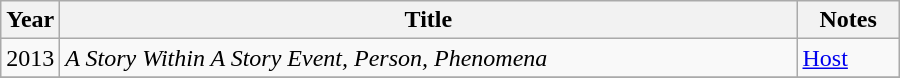<table class="wikitable" style="width:600px">
<tr>
<th width=10>Year</th>
<th>Title</th>
<th>Notes</th>
</tr>
<tr>
<td>2013</td>
<td><em>A Story Within A Story Event, Person, Phenomena</em></td>
<td><a href='#'>Host</a></td>
</tr>
<tr>
</tr>
</table>
